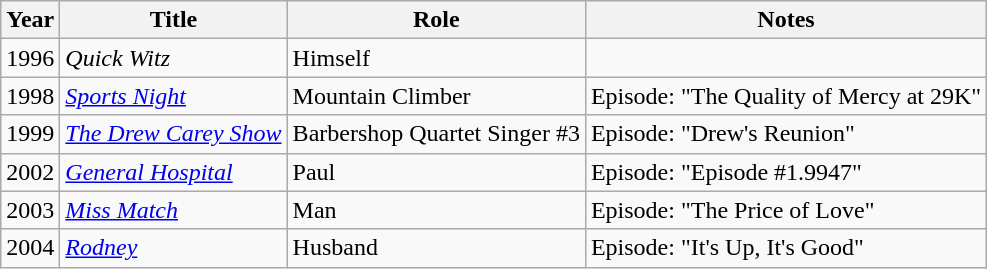<table class="wikitable sortable">
<tr>
<th>Year</th>
<th>Title</th>
<th>Role</th>
<th>Notes</th>
</tr>
<tr>
<td>1996</td>
<td><em>Quick Witz</em></td>
<td>Himself</td>
<td></td>
</tr>
<tr>
<td>1998</td>
<td><em><a href='#'>Sports Night</a></em></td>
<td>Mountain Climber</td>
<td>Episode: "The Quality of Mercy at 29K"</td>
</tr>
<tr>
<td>1999</td>
<td><em><a href='#'>The Drew Carey Show</a></em></td>
<td>Barbershop Quartet Singer #3</td>
<td>Episode: "Drew's Reunion"</td>
</tr>
<tr>
<td>2002</td>
<td><em><a href='#'>General Hospital</a></em></td>
<td>Paul</td>
<td>Episode: "Episode #1.9947"</td>
</tr>
<tr>
<td>2003</td>
<td><em><a href='#'>Miss Match</a></em></td>
<td>Man</td>
<td>Episode: "The Price of Love"</td>
</tr>
<tr>
<td>2004</td>
<td><em><a href='#'>Rodney</a></em></td>
<td>Husband</td>
<td>Episode: "It's Up, It's Good"</td>
</tr>
</table>
